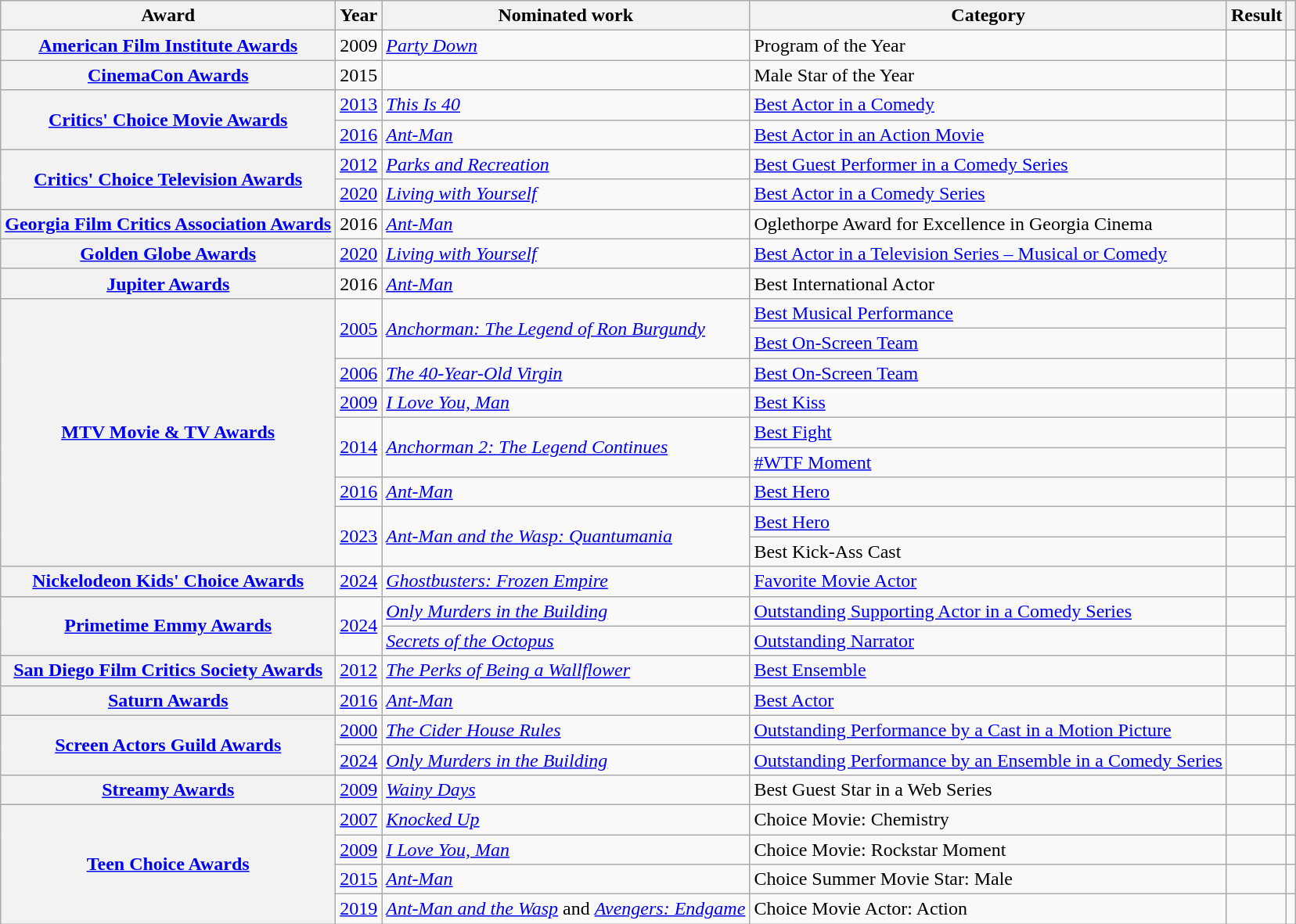<table class="wikitable sortable plainrowheaders">
<tr>
<th scope="col">Award</th>
<th scope="col">Year</th>
<th scope="col">Nominated work</th>
<th scope="col">Category</th>
<th scope="col">Result</th>
<th scope="col" class="unsortable"></th>
</tr>
<tr>
<th scope="row"><a href='#'>American Film Institute Awards</a></th>
<td>2009</td>
<td><em><a href='#'>Party Down</a></em></td>
<td>Program of the Year</td>
<td></td>
<td style="text-align:center;"></td>
</tr>
<tr>
<th scope="row"><a href='#'>CinemaCon Awards</a></th>
<td>2015</td>
<td></td>
<td>Male Star of the Year</td>
<td></td>
<td style="text-align:center;"></td>
</tr>
<tr>
<th scope="row" rowspan="2"><a href='#'>Critics' Choice Movie Awards</a></th>
<td><a href='#'>2013</a></td>
<td><em><a href='#'>This Is 40</a></em></td>
<td><a href='#'>Best Actor in a Comedy</a></td>
<td></td>
<td style="text-align:center;"></td>
</tr>
<tr>
<td><a href='#'>2016</a></td>
<td><em><a href='#'>Ant-Man</a></em></td>
<td><a href='#'>Best Actor in an Action Movie</a></td>
<td></td>
<td style="text-align:center;"></td>
</tr>
<tr>
<th scope="row" rowspan="2"><a href='#'>Critics' Choice Television Awards</a></th>
<td><a href='#'>2012</a></td>
<td><em><a href='#'>Parks and Recreation</a></em></td>
<td><a href='#'>Best Guest Performer in a Comedy Series</a></td>
<td></td>
<td style="text-align:center;"></td>
</tr>
<tr>
<td><a href='#'>2020</a></td>
<td><em><a href='#'>Living with Yourself</a></em></td>
<td><a href='#'>Best Actor in a Comedy Series</a></td>
<td></td>
<td style="text-align:center;"></td>
</tr>
<tr>
<th scope="row"><a href='#'>Georgia Film Critics Association Awards</a></th>
<td>2016</td>
<td><em><a href='#'>Ant-Man</a></em></td>
<td>Oglethorpe Award for Excellence in Georgia Cinema</td>
<td></td>
<td style="text-align:center;"></td>
</tr>
<tr>
<th scope="row"><a href='#'>Golden Globe Awards</a></th>
<td><a href='#'>2020</a></td>
<td><em><a href='#'>Living with Yourself</a></em></td>
<td><a href='#'>Best Actor in a Television Series – Musical or Comedy</a></td>
<td></td>
<td style="text-align:center;"></td>
</tr>
<tr>
<th scope="row"><a href='#'>Jupiter Awards</a></th>
<td>2016</td>
<td><em><a href='#'>Ant-Man</a></em></td>
<td>Best International Actor</td>
<td></td>
<td style="text-align:center;"></td>
</tr>
<tr>
<th scope="row" rowspan="9"><a href='#'>MTV Movie & TV Awards</a></th>
<td rowspan="2"><a href='#'>2005</a></td>
<td rowspan="2"><em><a href='#'>Anchorman: The Legend of Ron Burgundy</a></em></td>
<td><a href='#'>Best Musical Performance</a></td>
<td></td>
<td style="text-align:center;" rowspan="2"></td>
</tr>
<tr>
<td><a href='#'>Best On-Screen Team</a></td>
<td></td>
</tr>
<tr>
<td><a href='#'>2006</a></td>
<td data-sort-value="Forty"><em><a href='#'>The 40-Year-Old Virgin</a></em></td>
<td><a href='#'>Best On-Screen Team</a></td>
<td></td>
<td style="text-align:center;"></td>
</tr>
<tr>
<td><a href='#'>2009</a></td>
<td><em><a href='#'>I Love You, Man</a></em></td>
<td><a href='#'>Best Kiss</a></td>
<td></td>
<td style="text-align:center;"></td>
</tr>
<tr>
<td rowspan="2"><a href='#'>2014</a></td>
<td rowspan="2"><em><a href='#'>Anchorman 2: The Legend Continues</a></em></td>
<td><a href='#'>Best Fight</a></td>
<td></td>
<td style="text-align:center;" rowspan="2"></td>
</tr>
<tr>
<td><a href='#'>#WTF Moment</a></td>
<td></td>
</tr>
<tr>
<td><a href='#'>2016</a></td>
<td><em><a href='#'>Ant-Man</a></em></td>
<td><a href='#'>Best Hero</a></td>
<td></td>
<td style="text-align:center;"></td>
</tr>
<tr>
<td rowspan="2"><a href='#'>2023</a></td>
<td rowspan="2"><em><a href='#'>Ant-Man and the Wasp: Quantumania</a></em></td>
<td><a href='#'>Best Hero</a></td>
<td></td>
<td style="text-align:center;" rowspan="2"></td>
</tr>
<tr>
<td>Best Kick-Ass Cast</td>
<td></td>
</tr>
<tr>
<th scope="row"><a href='#'>Nickelodeon Kids' Choice Awards</a></th>
<td><a href='#'>2024</a></td>
<td><em><a href='#'>Ghostbusters: Frozen Empire</a></em></td>
<td><a href='#'>Favorite Movie Actor</a></td>
<td></td>
<td style="text-align:center;"></td>
</tr>
<tr>
<th scope="row" rowspan="2"><a href='#'>Primetime Emmy Awards</a></th>
<td rowspan="2"><a href='#'>2024</a></td>
<td><em><a href='#'>Only Murders in the Building</a></em></td>
<td><a href='#'>Outstanding Supporting Actor in a Comedy Series</a></td>
<td></td>
<td style="text-align:center;" rowspan="2"></td>
</tr>
<tr>
<td><em><a href='#'>Secrets of the Octopus</a></em></td>
<td><a href='#'>Outstanding Narrator</a></td>
<td></td>
</tr>
<tr>
<th scope="row"><a href='#'>San Diego Film Critics Society Awards</a></th>
<td><a href='#'>2012</a></td>
<td data-sort-value="Perks"><em><a href='#'>The Perks of Being a Wallflower</a></em></td>
<td><a href='#'>Best Ensemble</a></td>
<td></td>
<td style="text-align:center;"></td>
</tr>
<tr>
<th scope="row"><a href='#'>Saturn Awards</a></th>
<td><a href='#'>2016</a></td>
<td><em><a href='#'>Ant-Man</a></em></td>
<td><a href='#'>Best Actor</a></td>
<td></td>
<td style="text-align:center;"></td>
</tr>
<tr>
<th scope="row" rowspan="2"><a href='#'>Screen Actors Guild Awards</a></th>
<td><a href='#'>2000</a></td>
<td data-sort-value="Cider"><em><a href='#'>The Cider House Rules</a></em></td>
<td><a href='#'>Outstanding Performance by a Cast in a Motion Picture</a></td>
<td></td>
<td style="text-align:center;"></td>
</tr>
<tr>
<td><a href='#'>2024</a></td>
<td><em><a href='#'>Only Murders in the Building</a></em></td>
<td><a href='#'>Outstanding Performance by an Ensemble in a Comedy Series</a></td>
<td></td>
<td style="text-align:center;"></td>
</tr>
<tr>
<th scope="row"><a href='#'>Streamy Awards</a></th>
<td><a href='#'>2009</a></td>
<td><em><a href='#'>Wainy Days</a></em></td>
<td>Best Guest Star in a Web Series</td>
<td></td>
<td style="text-align:center;"></td>
</tr>
<tr>
<th scope="row" rowspan="4"><a href='#'>Teen Choice Awards</a></th>
<td><a href='#'>2007</a></td>
<td><em><a href='#'>Knocked Up</a></em></td>
<td>Choice Movie: Chemistry</td>
<td></td>
<td style="text-align:center;"></td>
</tr>
<tr>
<td><a href='#'>2009</a></td>
<td><em><a href='#'>I Love You, Man</a></em></td>
<td>Choice Movie: Rockstar Moment</td>
<td></td>
<td style="text-align:center;"></td>
</tr>
<tr>
<td><a href='#'>2015</a></td>
<td><em><a href='#'>Ant-Man</a></em></td>
<td>Choice Summer Movie Star: Male</td>
<td></td>
<td style="text-align:center;"></td>
</tr>
<tr>
<td><a href='#'>2019</a></td>
<td><em><a href='#'>Ant-Man and the Wasp</a></em> and <em><a href='#'>Avengers: Endgame</a></em></td>
<td>Choice Movie Actor: Action</td>
<td></td>
<td style="text-align:center;"></td>
</tr>
</table>
